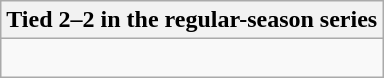<table class="wikitable collapsible collapsed">
<tr>
<th>Tied 2–2 in the regular-season series</th>
</tr>
<tr>
<td><br>


</td>
</tr>
</table>
